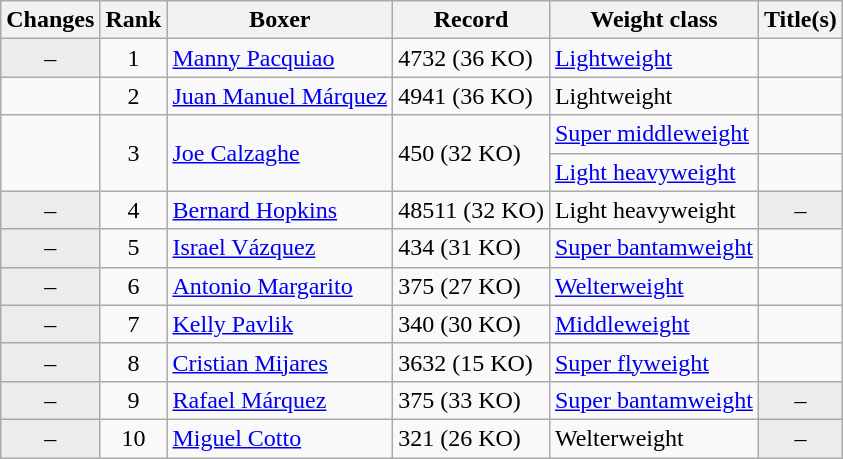<table class="wikitable ">
<tr>
<th>Changes</th>
<th>Rank</th>
<th>Boxer</th>
<th>Record</th>
<th>Weight class</th>
<th>Title(s)</th>
</tr>
<tr>
<td align=center bgcolor=#ECECEC>–</td>
<td align=center>1</td>
<td><a href='#'>Manny Pacquiao</a></td>
<td>4732 (36 KO)</td>
<td><a href='#'>Lightweight</a></td>
<td></td>
</tr>
<tr>
<td align=center></td>
<td align=center>2</td>
<td><a href='#'>Juan Manuel Márquez</a></td>
<td>4941 (36 KO)</td>
<td>Lightweight</td>
<td></td>
</tr>
<tr>
<td rowspan=2 align=center></td>
<td rowspan=2 align=center>3</td>
<td rowspan=2><a href='#'>Joe Calzaghe</a></td>
<td rowspan=2>450 (32 KO)</td>
<td><a href='#'>Super middleweight</a></td>
<td></td>
</tr>
<tr>
<td><a href='#'>Light heavyweight</a></td>
<td></td>
</tr>
<tr>
<td align=center bgcolor=#ECECEC>–</td>
<td align=center>4</td>
<td><a href='#'>Bernard Hopkins</a></td>
<td>48511 (32 KO)</td>
<td>Light heavyweight</td>
<td align=center bgcolor=#ECECEC data-sort-value="Z">–</td>
</tr>
<tr>
<td align=center bgcolor=#ECECEC>–</td>
<td align=center>5</td>
<td><a href='#'>Israel Vázquez</a></td>
<td>434 (31 KO)</td>
<td><a href='#'>Super bantamweight</a></td>
<td></td>
</tr>
<tr>
<td align=center bgcolor=#ECECEC>–</td>
<td align=center>6</td>
<td><a href='#'>Antonio Margarito</a></td>
<td>375 (27 KO)</td>
<td><a href='#'>Welterweight</a></td>
<td></td>
</tr>
<tr>
<td align=center bgcolor=#ECECEC>–</td>
<td align=center>7</td>
<td><a href='#'>Kelly Pavlik</a></td>
<td>340 (30 KO)</td>
<td><a href='#'>Middleweight</a></td>
<td></td>
</tr>
<tr>
<td align=center bgcolor=#ECECEC>–</td>
<td align=center>8</td>
<td><a href='#'>Cristian Mijares</a></td>
<td>3632 (15 KO)</td>
<td><a href='#'>Super flyweight</a></td>
<td></td>
</tr>
<tr>
<td align=center bgcolor=#ECECEC>–</td>
<td align=center>9</td>
<td><a href='#'>Rafael Márquez</a></td>
<td>375 (33 KO)</td>
<td><a href='#'>Super bantamweight</a></td>
<td align=center bgcolor=#ECECEC data-sort-value="Z">–</td>
</tr>
<tr>
<td align=center bgcolor=#ECECEC>–</td>
<td align=center>10</td>
<td><a href='#'>Miguel Cotto</a></td>
<td>321 (26 KO)</td>
<td>Welterweight</td>
<td align=center bgcolor=#ECECEC data-sort-value="Z">–</td>
</tr>
</table>
